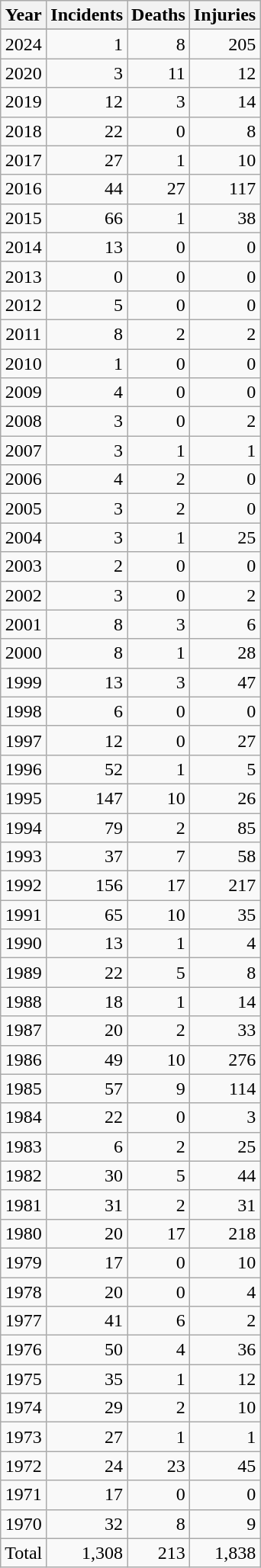<table class="wikitable sortable collapsible collapsed floatright" style="text-align:right">
<tr style="background:#ececec; vertical-align:top;">
<th>Year</th>
<th>Incidents</th>
<th>Deaths</th>
<th>Injuries</th>
</tr>
<tr>
</tr>
<tr align=center|2025||1||unknown||unknown>
</tr>
<tr>
<td align=center>2024</td>
<td>1</td>
<td>8</td>
<td>205</td>
</tr>
<tr>
<td align=center>2020</td>
<td>3</td>
<td>11</td>
<td>12</td>
</tr>
<tr>
<td align=center>2019</td>
<td>12</td>
<td>3</td>
<td>14</td>
</tr>
<tr>
<td align=center>2018</td>
<td>22</td>
<td>0</td>
<td>8</td>
</tr>
<tr>
<td align=center>2017</td>
<td>27</td>
<td>1</td>
<td>10</td>
</tr>
<tr>
<td align=center>2016</td>
<td>44</td>
<td>27</td>
<td>117</td>
</tr>
<tr>
<td align=center>2015</td>
<td>66</td>
<td>1</td>
<td>38</td>
</tr>
<tr>
<td align=center>2014</td>
<td>13</td>
<td>0</td>
<td>0</td>
</tr>
<tr>
<td align=center>2013</td>
<td>0</td>
<td>0</td>
<td>0</td>
</tr>
<tr>
<td align=center>2012</td>
<td>5</td>
<td>0</td>
<td>0</td>
</tr>
<tr>
<td align=center>2011</td>
<td>8</td>
<td>2</td>
<td>2</td>
</tr>
<tr>
<td align=center>2010</td>
<td>1</td>
<td>0</td>
<td>0</td>
</tr>
<tr>
<td align=center>2009</td>
<td>4</td>
<td>0</td>
<td>0</td>
</tr>
<tr>
<td align=center>2008</td>
<td>3</td>
<td>0</td>
<td>2</td>
</tr>
<tr>
<td align=center>2007</td>
<td>3</td>
<td>1</td>
<td>1</td>
</tr>
<tr>
<td align=center>2006</td>
<td>4</td>
<td>2</td>
<td>0</td>
</tr>
<tr>
<td align=center>2005</td>
<td>3</td>
<td>2</td>
<td>0</td>
</tr>
<tr>
<td align=center>2004</td>
<td>3</td>
<td>1</td>
<td>25</td>
</tr>
<tr>
<td align=center>2003</td>
<td>2</td>
<td>0</td>
<td>0</td>
</tr>
<tr>
<td align=center>2002</td>
<td>3</td>
<td>0</td>
<td>2</td>
</tr>
<tr>
<td align=center>2001</td>
<td>8</td>
<td>3</td>
<td>6</td>
</tr>
<tr>
<td align=center>2000</td>
<td>8</td>
<td>1</td>
<td>28</td>
</tr>
<tr>
<td align=center>1999</td>
<td>13</td>
<td>3</td>
<td>47</td>
</tr>
<tr>
<td align=center>1998</td>
<td>6</td>
<td>0</td>
<td>0</td>
</tr>
<tr>
<td align=center>1997</td>
<td>12</td>
<td>0</td>
<td>27</td>
</tr>
<tr>
<td align=center>1996</td>
<td>52</td>
<td>1</td>
<td>5</td>
</tr>
<tr>
<td align=center>1995</td>
<td>147</td>
<td>10</td>
<td>26</td>
</tr>
<tr>
<td align=center>1994</td>
<td>79</td>
<td>2</td>
<td>85</td>
</tr>
<tr>
<td align=center>1993</td>
<td>37</td>
<td>7</td>
<td>58</td>
</tr>
<tr>
<td align=center>1992</td>
<td>156</td>
<td>17</td>
<td>217</td>
</tr>
<tr>
<td align=center>1991</td>
<td>65</td>
<td>10</td>
<td>35</td>
</tr>
<tr>
<td align=center>1990</td>
<td>13</td>
<td>1</td>
<td>4</td>
</tr>
<tr>
<td align=center>1989</td>
<td>22</td>
<td>5</td>
<td>8</td>
</tr>
<tr>
<td align=center>1988</td>
<td>18</td>
<td>1</td>
<td>14</td>
</tr>
<tr>
<td align=center>1987</td>
<td>20</td>
<td>2</td>
<td>33</td>
</tr>
<tr>
<td align=center>1986</td>
<td>49</td>
<td>10</td>
<td>276</td>
</tr>
<tr>
<td align=center>1985</td>
<td>57</td>
<td>9</td>
<td>114</td>
</tr>
<tr>
<td align=center>1984</td>
<td>22</td>
<td>0</td>
<td>3</td>
</tr>
<tr>
<td align=center>1983</td>
<td>6</td>
<td>2</td>
<td>25</td>
</tr>
<tr>
<td align=center>1982</td>
<td>30</td>
<td>5</td>
<td>44</td>
</tr>
<tr>
<td align=center>1981</td>
<td>31</td>
<td>2</td>
<td>31</td>
</tr>
<tr>
<td align=center>1980</td>
<td>20</td>
<td>17</td>
<td>218</td>
</tr>
<tr>
<td align=center>1979</td>
<td>17</td>
<td>0</td>
<td>10</td>
</tr>
<tr>
<td align=center>1978</td>
<td>20</td>
<td>0</td>
<td>4</td>
</tr>
<tr>
<td align=center>1977</td>
<td>41</td>
<td>6</td>
<td>2</td>
</tr>
<tr>
<td align=center>1976</td>
<td>50</td>
<td>4</td>
<td>36</td>
</tr>
<tr>
<td align=center>1975</td>
<td>35</td>
<td>1</td>
<td>12</td>
</tr>
<tr>
<td align=center>1974</td>
<td>29</td>
<td>2</td>
<td>10</td>
</tr>
<tr>
<td align=center>1973</td>
<td>27</td>
<td>1</td>
<td>1</td>
</tr>
<tr>
<td align=center>1972</td>
<td>24</td>
<td>23</td>
<td>45</td>
</tr>
<tr>
<td align=center>1971</td>
<td>17</td>
<td>0</td>
<td>0</td>
</tr>
<tr>
<td align=center>1970</td>
<td>32</td>
<td>8</td>
<td>9</td>
</tr>
<tr>
<td align=center>Total</td>
<td>1,308</td>
<td>213</td>
<td>1,838</td>
</tr>
</table>
